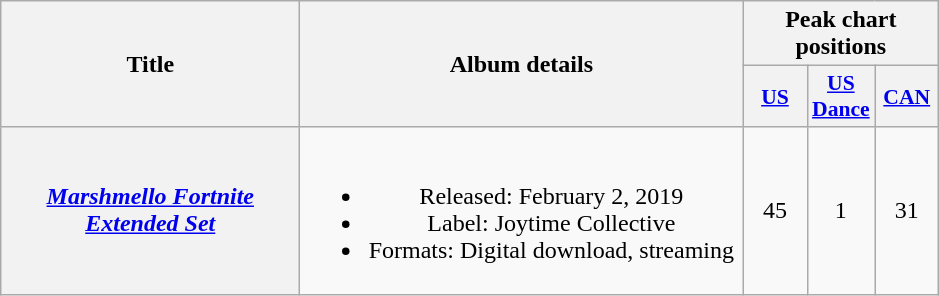<table class="wikitable plainrowheaders" style="text-align:center;">
<tr>
<th scope="col" rowspan="2" style="width:12em;">Title</th>
<th scope="col" rowspan="2" style="width:18em;">Album details</th>
<th scope="col" colspan="3">Peak chart positions</th>
</tr>
<tr>
<th scope="col" style="width:2.5em;font-size:90%;"><a href='#'>US</a><br></th>
<th scope="col" style="width:2.5em;font-size:90%;"><a href='#'>US<br>Dance</a><br></th>
<th scope="col" style="width:2.5em;font-size:90%;"><a href='#'>CAN</a><br></th>
</tr>
<tr>
<th scope="row"><em><a href='#'>Marshmello Fortnite Extended Set</a></em></th>
<td><br><ul><li>Released: February 2, 2019</li><li>Label: Joytime Collective</li><li>Formats: Digital download, streaming</li></ul></td>
<td>45</td>
<td>1</td>
<td>31</td>
</tr>
</table>
